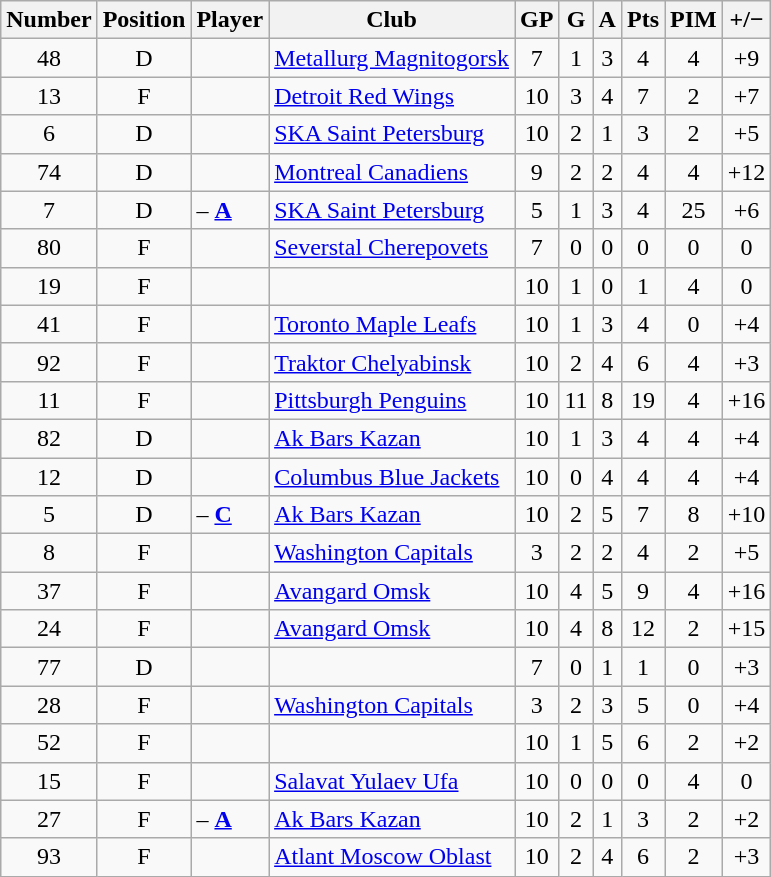<table class="wikitable sortable" style="text-align: center;">
<tr>
<th scope="col">Number</th>
<th scope="col">Position</th>
<th scope="col">Player</th>
<th scope="col">Club</th>
<th scope="col">GP</th>
<th scope="col">G</th>
<th scope="col">A</th>
<th scope="col">Pts</th>
<th scope="col">PIM</th>
<th scope="col">+/−</th>
</tr>
<tr>
<td>48</td>
<td>D</td>
<td scope="row" align=left></td>
<td align=left><a href='#'>Metallurg Magnitogorsk</a></td>
<td>7</td>
<td>1</td>
<td>3</td>
<td>4</td>
<td>4</td>
<td>+9</td>
</tr>
<tr>
<td>13</td>
<td>F</td>
<td scope="row" align=left></td>
<td align=left><a href='#'>Detroit Red Wings</a></td>
<td>10</td>
<td>3</td>
<td>4</td>
<td>7</td>
<td>2</td>
<td>+7</td>
</tr>
<tr>
<td>6</td>
<td>D</td>
<td scope="row" align=left></td>
<td align=left><a href='#'>SKA Saint Petersburg</a></td>
<td>10</td>
<td>2</td>
<td>1</td>
<td>3</td>
<td>2</td>
<td>+5</td>
</tr>
<tr>
<td>74</td>
<td>D</td>
<td scope="row" align=left></td>
<td align=left><a href='#'>Montreal Canadiens</a></td>
<td>9</td>
<td>2</td>
<td>2</td>
<td>4</td>
<td>4</td>
<td>+12</td>
</tr>
<tr>
<td>7</td>
<td>D</td>
<td scope="row" align=left> – <strong><a href='#'>A</a></strong></td>
<td align=left><a href='#'>SKA Saint Petersburg</a></td>
<td>5</td>
<td>1</td>
<td>3</td>
<td>4</td>
<td>25</td>
<td>+6</td>
</tr>
<tr>
<td>80</td>
<td>F</td>
<td scope="row" align=left></td>
<td align=left><a href='#'>Severstal Cherepovets</a></td>
<td>7</td>
<td>0</td>
<td>0</td>
<td>0</td>
<td>0</td>
<td>0</td>
</tr>
<tr>
<td>19</td>
<td>F</td>
<td scope="row" align=left></td>
<td align=left></td>
<td>10</td>
<td>1</td>
<td>0</td>
<td>1</td>
<td>4</td>
<td>0</td>
</tr>
<tr>
<td>41</td>
<td>F</td>
<td scope="row" align=left></td>
<td align=left><a href='#'>Toronto Maple Leafs</a></td>
<td>10</td>
<td>1</td>
<td>3</td>
<td>4</td>
<td>0</td>
<td>+4</td>
</tr>
<tr>
<td>92</td>
<td>F</td>
<td scope="row" align=left></td>
<td align=left><a href='#'>Traktor Chelyabinsk</a></td>
<td>10</td>
<td>2</td>
<td>4</td>
<td>6</td>
<td>4</td>
<td>+3</td>
</tr>
<tr>
<td>11</td>
<td>F</td>
<td scope="row" align=left></td>
<td align=left><a href='#'>Pittsburgh Penguins</a></td>
<td>10</td>
<td>11</td>
<td>8</td>
<td>19</td>
<td>4</td>
<td>+16</td>
</tr>
<tr>
<td>82</td>
<td>D</td>
<td scope="row" align=left></td>
<td align=left><a href='#'>Ak Bars Kazan</a></td>
<td>10</td>
<td>1</td>
<td>3</td>
<td>4</td>
<td>4</td>
<td>+4</td>
</tr>
<tr>
<td>12</td>
<td>D</td>
<td scope="row" align=left></td>
<td align=left><a href='#'>Columbus Blue Jackets</a></td>
<td>10</td>
<td>0</td>
<td>4</td>
<td>4</td>
<td>4</td>
<td>+4</td>
</tr>
<tr>
<td>5</td>
<td>D</td>
<td scope="row" align=left> – <strong><a href='#'>C</a></strong></td>
<td align=left><a href='#'>Ak Bars Kazan</a></td>
<td>10</td>
<td>2</td>
<td>5</td>
<td>7</td>
<td>8</td>
<td>+10</td>
</tr>
<tr>
<td>8</td>
<td>F</td>
<td scope="row" align=left></td>
<td align=left><a href='#'>Washington Capitals</a></td>
<td>3</td>
<td>2</td>
<td>2</td>
<td>4</td>
<td>2</td>
<td>+5</td>
</tr>
<tr>
<td>37</td>
<td>F</td>
<td scope="row" align=left></td>
<td align=left><a href='#'>Avangard Omsk</a></td>
<td>10</td>
<td>4</td>
<td>5</td>
<td>9</td>
<td>4</td>
<td>+16</td>
</tr>
<tr>
<td>24</td>
<td>F</td>
<td scope="row" align=left></td>
<td align=left><a href='#'>Avangard Omsk</a></td>
<td>10</td>
<td>4</td>
<td>8</td>
<td>12</td>
<td>2</td>
<td>+15</td>
</tr>
<tr>
<td>77</td>
<td>D</td>
<td scope="row" align=left></td>
<td align=left></td>
<td>7</td>
<td>0</td>
<td>1</td>
<td>1</td>
<td>0</td>
<td>+3</td>
</tr>
<tr>
<td>28</td>
<td>F</td>
<td scope="row" align=left></td>
<td align=left><a href='#'>Washington Capitals</a></td>
<td>3</td>
<td>2</td>
<td>3</td>
<td>5</td>
<td>0</td>
<td>+4</td>
</tr>
<tr>
<td>52</td>
<td>F</td>
<td scope="row" align=left></td>
<td align=left></td>
<td>10</td>
<td>1</td>
<td>5</td>
<td>6</td>
<td>2</td>
<td>+2</td>
</tr>
<tr>
<td>15</td>
<td>F</td>
<td scope="row" align=left></td>
<td align=left><a href='#'>Salavat Yulaev Ufa</a></td>
<td>10</td>
<td>0</td>
<td>0</td>
<td>0</td>
<td>4</td>
<td>0</td>
</tr>
<tr>
<td>27</td>
<td>F</td>
<td scope="row" align=left> – <strong><a href='#'>A</a></strong></td>
<td align=left><a href='#'>Ak Bars Kazan</a></td>
<td>10</td>
<td>2</td>
<td>1</td>
<td>3</td>
<td>2</td>
<td>+2</td>
</tr>
<tr>
<td>93</td>
<td>F</td>
<td scope="row" align=left></td>
<td align=left><a href='#'>Atlant Moscow Oblast</a></td>
<td>10</td>
<td>2</td>
<td>4</td>
<td>6</td>
<td>2</td>
<td>+3</td>
</tr>
</table>
